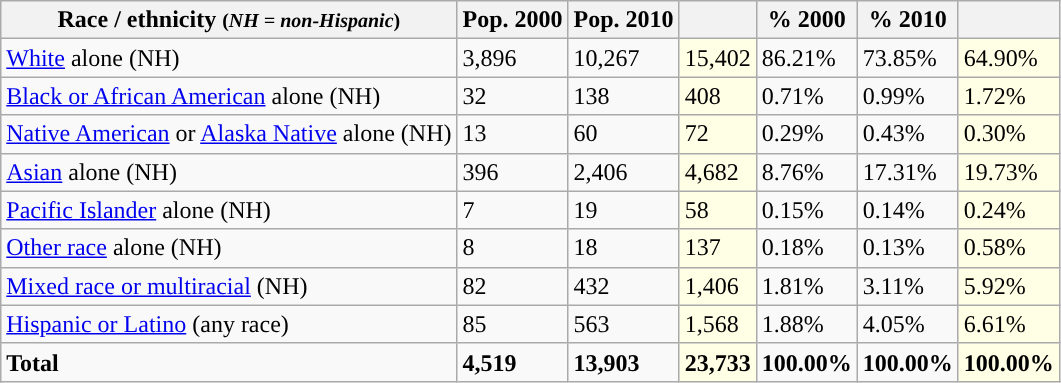<table class="wikitable">
<tr>
<th>Race / ethnicity <small>(<em>NH = non-Hispanic</em>)</small></th>
<th>Pop. 2000</th>
<th>Pop. 2010</th>
<th></th>
<th>% 2000</th>
<th>% 2010</th>
<th></th>
</tr>
<tr>
<td><a href='#'>White</a> alone (NH)</td>
<td>3,896</td>
<td>10,267</td>
<td style='background: #ffffe6;'>15,402</td>
<td>86.21%</td>
<td>73.85%</td>
<td style='background: #ffffe6;'>64.90%</td>
</tr>
<tr>
<td><a href='#'>Black or African American</a> alone (NH)</td>
<td>32</td>
<td>138</td>
<td style='background: #ffffe6;'>408</td>
<td>0.71%</td>
<td>0.99%</td>
<td style='background: #ffffe6;'>1.72%</td>
</tr>
<tr>
<td><a href='#'>Native American</a> or <a href='#'>Alaska Native</a> alone (NH)</td>
<td>13</td>
<td>60</td>
<td style='background: #ffffe6;'>72</td>
<td>0.29%</td>
<td>0.43%</td>
<td style='background: #ffffe6;'>0.30%</td>
</tr>
<tr>
<td><a href='#'>Asian</a> alone (NH)</td>
<td>396</td>
<td>2,406</td>
<td style='background: #ffffe6;'>4,682</td>
<td>8.76%</td>
<td>17.31%</td>
<td style='background: #ffffe6;'>19.73%</td>
</tr>
<tr>
<td><a href='#'>Pacific Islander</a> alone (NH)</td>
<td>7</td>
<td>19</td>
<td style='background: #ffffe6;'>58</td>
<td>0.15%</td>
<td>0.14%</td>
<td style='background: #ffffe6;'>0.24%</td>
</tr>
<tr>
<td><a href='#'>Other race</a> alone (NH)</td>
<td>8</td>
<td>18</td>
<td style='background: #ffffe6;'>137</td>
<td>0.18%</td>
<td>0.13%</td>
<td style='background: #ffffe6;'>0.58%</td>
</tr>
<tr>
<td><a href='#'>Mixed race or multiracial</a> (NH)</td>
<td>82</td>
<td>432</td>
<td style='background: #ffffe6;'>1,406</td>
<td>1.81%</td>
<td>3.11%</td>
<td style='background: #ffffe6;'>5.92%</td>
</tr>
<tr>
<td><a href='#'>Hispanic or Latino</a> (any race)</td>
<td>85</td>
<td>563</td>
<td style='background: #ffffe6;'>1,568</td>
<td>1.88%</td>
<td>4.05%</td>
<td style='background: #ffffe6;'>6.61%</td>
</tr>
<tr>
<td><strong>Total</strong></td>
<td><strong>4,519</strong></td>
<td><strong>13,903</strong></td>
<td style='background: #ffffe6;'><strong>23,733</strong></td>
<td><strong>100.00%</strong></td>
<td><strong>100.00%</strong></td>
<td style='background: #ffffe6;'><strong>100.00%</strong></td>
</tr>
</table>
